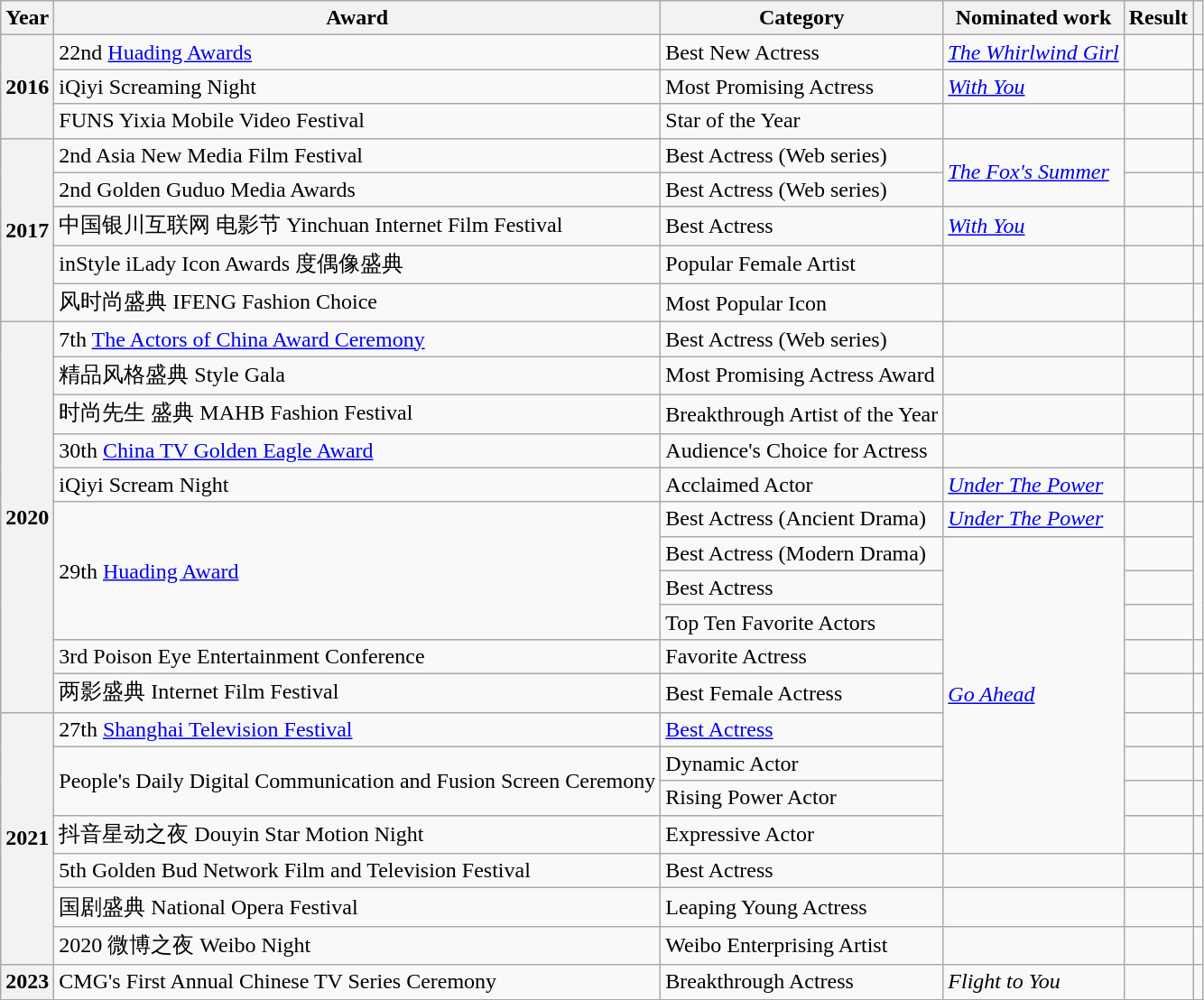<table class="wikitable sortable plainrowheaders">
<tr>
<th>Year</th>
<th>Award</th>
<th>Category</th>
<th>Nominated work</th>
<th>Result</th>
<th scope="col" class="unsortable"></th>
</tr>
<tr>
<th scope="row" rowspan=3>2016</th>
<td>22nd <a href='#'>Huading Awards</a></td>
<td>Best New Actress</td>
<td><em><a href='#'>The Whirlwind Girl</a></em></td>
<td></td>
<td style="text-align:center"></td>
</tr>
<tr>
<td>iQiyi Screaming Night</td>
<td>Most Promising Actress</td>
<td><em><a href='#'>With You</a></em></td>
<td></td>
<td style="text-align:center"></td>
</tr>
<tr>
<td>FUNS Yixia Mobile Video Festival</td>
<td>Star of the Year</td>
<td></td>
<td></td>
<td></td>
</tr>
<tr>
<th scope="row" rowspan=5>2017</th>
<td>2nd Asia New Media Film Festival</td>
<td>Best Actress (Web series)</td>
<td rowspan=2><em><a href='#'>The Fox's Summer</a></em></td>
<td></td>
<td style="text-align:center"></td>
</tr>
<tr>
<td>2nd Golden Guduo Media Awards</td>
<td>Best Actress (Web series)</td>
<td></td>
<td style="text-align:center"></td>
</tr>
<tr>
<td>中国银川互联网 电影节 Yinchuan Internet Film Festival</td>
<td>Best Actress</td>
<td><em><a href='#'>With You</a></em></td>
<td></td>
<td></td>
</tr>
<tr>
<td>inStyle iLady Icon Awards 度偶像盛典</td>
<td>Popular Female Artist</td>
<td></td>
<td></td>
<td></td>
</tr>
<tr>
<td>风时尚盛典 IFENG Fashion Choice</td>
<td>Most Popular Icon</td>
<td></td>
<td></td>
<td></td>
</tr>
<tr>
<th scope="row" rowspan="11">2020</th>
<td>7th <a href='#'>The Actors of China Award Ceremony</a></td>
<td>Best Actress (Web series)</td>
<td></td>
<td></td>
<td style="text-align:center"></td>
</tr>
<tr>
<td>精品风格盛典 Style Gala</td>
<td>Most Promising Actress Award</td>
<td></td>
<td></td>
<td></td>
</tr>
<tr>
<td>时尚先生 盛典 MAHB Fashion Festival</td>
<td>Breakthrough Artist of the Year</td>
<td></td>
<td></td>
<td></td>
</tr>
<tr>
<td>30th <a href='#'>China TV Golden Eagle Award</a></td>
<td>Audience's Choice for Actress</td>
<td></td>
<td></td>
<td style="text-align:center"></td>
</tr>
<tr>
<td>iQiyi Scream Night</td>
<td>Acclaimed Actor</td>
<td><em><a href='#'>Under The Power</a></em></td>
<td></td>
</tr>
<tr>
<td rowspan=4>29th <a href='#'>Huading Award</a></td>
<td>Best Actress (Ancient Drama)</td>
<td><em><a href='#'>Under The Power</a></em></td>
<td></td>
<td style="text-align:center" rowspan=4></td>
</tr>
<tr>
<td>Best Actress (Modern Drama)</td>
<td rowspan="9"><em><a href='#'>Go Ahead</a></em></td>
<td></td>
</tr>
<tr>
<td>Best Actress</td>
<td></td>
</tr>
<tr>
<td>Top Ten Favorite Actors</td>
<td></td>
</tr>
<tr>
<td>3rd Poison Eye Entertainment Conference</td>
<td>Favorite Actress</td>
<td></td>
<td></td>
</tr>
<tr>
<td>两影盛典 Internet Film Festival</td>
<td>Best Female Actress</td>
<td></td>
<td></td>
</tr>
<tr>
<th scope="row" rowspan="7">2021</th>
<td>27th <a href='#'>Shanghai Television Festival</a></td>
<td><a href='#'>Best Actress</a></td>
<td></td>
<td style="text-align:center"></td>
</tr>
<tr>
<td rowspan=2>People's Daily Digital Communication and Fusion Screen Ceremony</td>
<td>Dynamic Actor</td>
<td></td>
<td></td>
</tr>
<tr>
<td>Rising Power Actor</td>
<td></td>
<td></td>
</tr>
<tr>
<td>抖音星动之夜 Douyin Star Motion Night</td>
<td>Expressive Actor</td>
<td></td>
<td></td>
</tr>
<tr>
<td>5th Golden Bud Network Film and Television Festival</td>
<td>Best Actress</td>
<td></td>
<td></td>
<td></td>
</tr>
<tr>
<td>国剧盛典 National Opera Festival</td>
<td>Leaping Young Actress</td>
<td></td>
<td></td>
<td></td>
</tr>
<tr>
<td>2020 微博之夜 Weibo Night</td>
<td>Weibo Enterprising Artist</td>
<td></td>
<td></td>
<td></td>
</tr>
<tr>
<th scope="row">2023</th>
<td>CMG's First Annual Chinese  TV Series Ceremony</td>
<td>Breakthrough Actress</td>
<td><em>Flight to You</em></td>
<td></td>
</tr>
</table>
